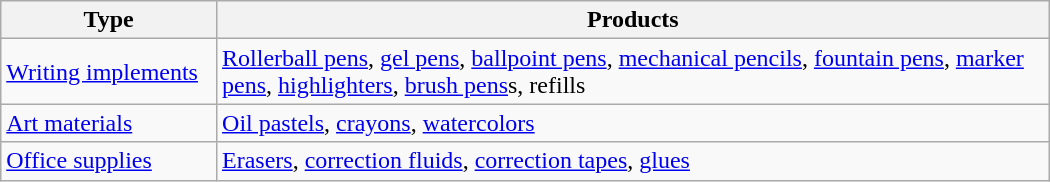<table class="wikitable" width="700px">
<tr>
<th width= 150px>Type</th>
<th width = 650px>Products</th>
</tr>
<tr>
<td><a href='#'>Writing implements</a></td>
<td><a href='#'>Rollerball pens</a>, <a href='#'>gel pens</a>, <a href='#'>ballpoint pens</a>, <a href='#'>mechanical pencils</a>, <a href='#'>fountain pens</a>,  <a href='#'>marker pens</a>, <a href='#'>highlighters</a>, <a href='#'>brush pens</a>s, refills</td>
</tr>
<tr>
<td><a href='#'>Art materials</a></td>
<td><a href='#'>Oil pastels</a>, <a href='#'>crayons</a>, <a href='#'>watercolors</a></td>
</tr>
<tr>
<td><a href='#'>Office supplies</a></td>
<td><a href='#'>Erasers</a>, <a href='#'>correction fluids</a>, <a href='#'>correction tapes</a>, <a href='#'>glues</a></td>
</tr>
</table>
